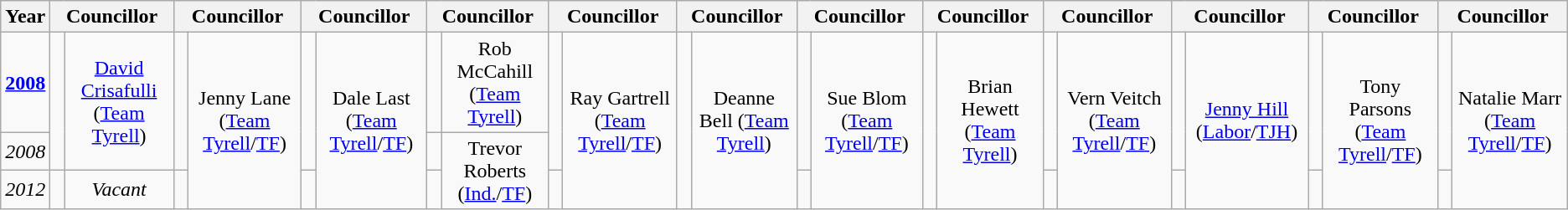<table class="wikitable">
<tr>
<th>Year</th>
<th colspan="2">Councillor</th>
<th colspan="2">Councillor</th>
<th colspan="2">Councillor</th>
<th colspan="2">Councillor</th>
<th colspan="2">Councillor</th>
<th colspan="2">Councillor</th>
<th colspan="2">Councillor</th>
<th colspan="2">Councillor</th>
<th colspan="2">Councillor</th>
<th colspan="2">Councillor</th>
<th colspan="2">Councillor</th>
<th colspan="2">Councillor</th>
</tr>
<tr>
<td align="center"><strong><a href='#'>2008</a></strong></td>
<td rowspan="2" width="1px" > </td>
<td rowspan="2"; align="center"><a href='#'>David Crisafulli</a> (<a href='#'>Team Tyrell</a>)</td>
<td rowspan="2" width="1px" > </td>
<td rowspan="3"; align="center">Jenny Lane (<a href='#'>Team Tyrell</a>/<a href='#'>TF</a>)</td>
<td rowspan="2" width="1px" > </td>
<td rowspan="3"; align="center">Dale Last (<a href='#'>Team Tyrell</a>/<a href='#'>TF</a>)</td>
<td rowspan="1" width="1px" > </td>
<td rowspan="1"; align="center">Rob McCahill (<a href='#'>Team Tyrell</a>)</td>
<td rowspan="2" width="1px" > </td>
<td rowspan="3"; align="center">Ray Gartrell (<a href='#'>Team Tyrell</a>/<a href='#'>TF</a>)</td>
<td rowspan="3" width="1px" > </td>
<td rowspan="3"; align="center">Deanne Bell (<a href='#'>Team Tyrell</a>)</td>
<td rowspan="2" width="1px" > </td>
<td rowspan="3"; align="center">Sue Blom (<a href='#'>Team Tyrell</a>/<a href='#'>TF</a>)</td>
<td rowspan="3" width="1px" > </td>
<td rowspan="3"; align="center">Brian Hewett (<a href='#'>Team Tyrell</a>)</td>
<td rowspan="2" width="1px" > </td>
<td rowspan="3"; align="center">Vern Veitch (<a href='#'>Team Tyrell</a>/<a href='#'>TF</a>)</td>
<td rowspan="2" width="1px" > </td>
<td rowspan="3"; align="center"><a href='#'>Jenny Hill</a> (<a href='#'>Labor</a>/<a href='#'>TJH</a>)</td>
<td rowspan="2" width="1px" > </td>
<td rowspan="3"; align="center">Tony Parsons (<a href='#'>Team Tyrell</a>/<a href='#'>TF</a>)</td>
<td rowspan="2" width="1px" > </td>
<td rowspan="3"; align="center">Natalie Marr (<a href='#'>Team Tyrell</a>/<a href='#'>TF</a>)</td>
</tr>
<tr>
<td><em>2008</em></td>
<td rowspan="1" width="1px" > </td>
<td rowspan="2"; align="center">Trevor Roberts (<a href='#'>Ind.</a>/<a href='#'>TF</a>)</td>
</tr>
<tr>
<td><em>2012</em></td>
<td rowspan="1" width="1px" > </td>
<td rowspan="1"; align="center"><em>Vacant</em></td>
<td rowspan="1" width="1px" > </td>
<td rowspan="1" width="1px" > </td>
<td rowspan="1" width="1px" > </td>
<td rowspan="1" width="1px" > </td>
<td rowspan="1" width="1px" > </td>
<td rowspan="1" width="1px" > </td>
<td rowspan="1" width="1px" > </td>
<td rowspan="1" width="1px" > </td>
<td rowspan="1" width="1px" > </td>
</tr>
</table>
